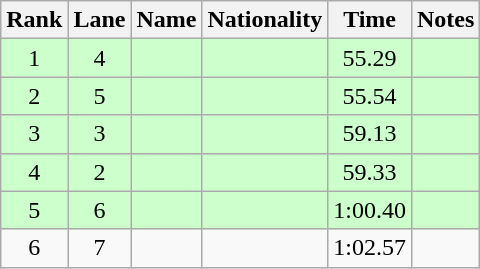<table class="wikitable sortable" style="text-align:center">
<tr>
<th>Rank</th>
<th>Lane</th>
<th>Name</th>
<th>Nationality</th>
<th>Time</th>
<th>Notes</th>
</tr>
<tr bgcolor=ccffcc>
<td>1</td>
<td>4</td>
<td align=left></td>
<td align=left></td>
<td>55.29</td>
<td><strong></strong> <strong></strong></td>
</tr>
<tr bgcolor=ccffcc>
<td>2</td>
<td>5</td>
<td align=left></td>
<td align=left></td>
<td>55.54</td>
<td><strong></strong></td>
</tr>
<tr bgcolor=ccffcc>
<td>3</td>
<td>3</td>
<td align=left></td>
<td align=left></td>
<td>59.13</td>
<td><strong></strong></td>
</tr>
<tr bgcolor=ccffcc>
<td>4</td>
<td>2</td>
<td align=left></td>
<td align=left></td>
<td>59.33</td>
<td><strong></strong></td>
</tr>
<tr bgcolor=ccffcc>
<td>5</td>
<td>6</td>
<td align=left></td>
<td align=left></td>
<td>1:00.40</td>
<td><strong></strong></td>
</tr>
<tr>
<td>6</td>
<td>7</td>
<td align=left></td>
<td align=left></td>
<td>1:02.57</td>
<td></td>
</tr>
</table>
